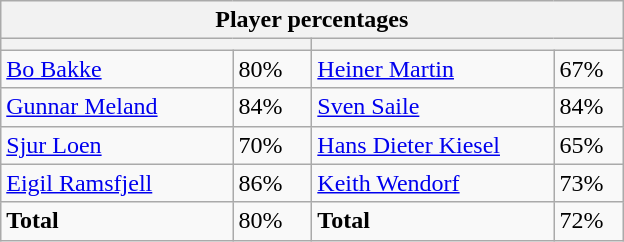<table class="wikitable">
<tr>
<th colspan="4" style="width:400px;">Player percentages</th>
</tr>
<tr>
<th colspan="2" style="width:200px;"></th>
<th colspan="2" style="width:200px;"></th>
</tr>
<tr>
<td><a href='#'>Bo Bakke</a></td>
<td>80%</td>
<td><a href='#'>Heiner Martin</a></td>
<td>67%</td>
</tr>
<tr>
<td><a href='#'>Gunnar Meland</a></td>
<td>84%</td>
<td><a href='#'>Sven Saile</a></td>
<td>84%</td>
</tr>
<tr>
<td><a href='#'>Sjur Loen</a></td>
<td>70%</td>
<td><a href='#'>Hans Dieter Kiesel</a></td>
<td>65%</td>
</tr>
<tr>
<td><a href='#'>Eigil Ramsfjell</a></td>
<td>86%</td>
<td><a href='#'>Keith Wendorf</a></td>
<td>73%</td>
</tr>
<tr>
<td><strong>Total</strong></td>
<td>80%</td>
<td><strong>Total</strong></td>
<td>72%</td>
</tr>
</table>
